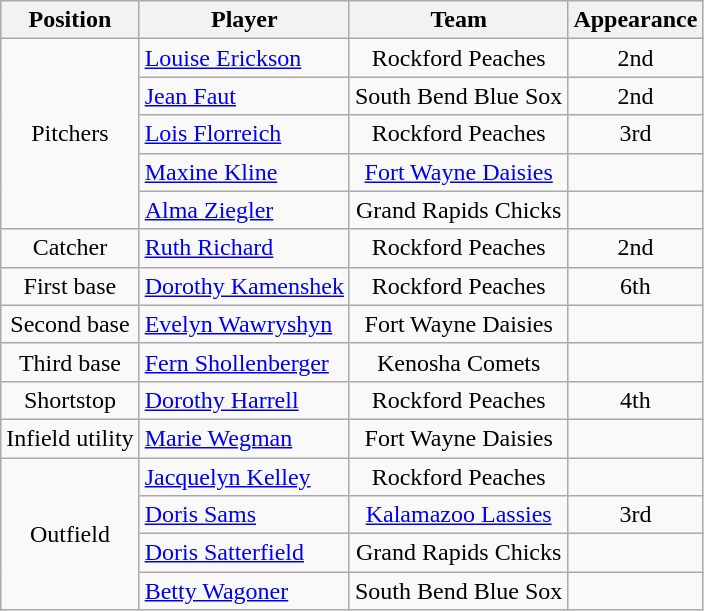<table class="wikitable">
<tr>
<th>Position</th>
<th align=left>Player</th>
<th>Team</th>
<th>Appearance</th>
</tr>
<tr align=center>
<td rowspan=5>Pitchers</td>
<td align=left><a href='#'>Louise Erickson</a></td>
<td>Rockford Peaches</td>
<td>2nd</td>
</tr>
<tr align=center>
<td align=left><a href='#'>Jean Faut</a></td>
<td>South Bend Blue Sox</td>
<td>2nd</td>
</tr>
<tr align=center>
<td align=left><a href='#'>Lois Florreich</a></td>
<td>Rockford Peaches</td>
<td>3rd</td>
</tr>
<tr align=center>
<td align=left><a href='#'>Maxine Kline</a></td>
<td><a href='#'>Fort Wayne Daisies</a></td>
<td></td>
</tr>
<tr align=center>
<td align=left><a href='#'>Alma Ziegler</a></td>
<td>Grand Rapids Chicks</td>
<td></td>
</tr>
<tr align=center>
<td>Catcher</td>
<td align=left><a href='#'>Ruth Richard</a></td>
<td>Rockford Peaches</td>
<td>2nd</td>
</tr>
<tr align=center>
<td>First base</td>
<td align=left><a href='#'>Dorothy Kamenshek</a></td>
<td>Rockford Peaches</td>
<td>6th</td>
</tr>
<tr align=center>
<td>Second base</td>
<td align=left><a href='#'>Evelyn Wawryshyn</a></td>
<td>Fort Wayne Daisies</td>
<td></td>
</tr>
<tr align=center>
<td>Third base</td>
<td align=left><a href='#'>Fern Shollenberger</a></td>
<td>Kenosha Comets</td>
<td></td>
</tr>
<tr align=center>
<td>Shortstop</td>
<td align=left><a href='#'>Dorothy Harrell</a></td>
<td>Rockford Peaches</td>
<td>4th</td>
</tr>
<tr align=center>
<td>Infield utility</td>
<td align=left><a href='#'>Marie Wegman</a></td>
<td>Fort Wayne Daisies</td>
<td></td>
</tr>
<tr align=center>
<td rowspan=4>Outfield</td>
<td align=left><a href='#'>Jacquelyn Kelley</a></td>
<td>Rockford Peaches</td>
<td></td>
</tr>
<tr align=center>
<td align=left><a href='#'>Doris Sams</a></td>
<td><a href='#'>Kalamazoo Lassies</a></td>
<td>3rd</td>
</tr>
<tr align=center>
<td align=left><a href='#'>Doris Satterfield</a></td>
<td>Grand Rapids Chicks</td>
<td></td>
</tr>
<tr align=center>
<td align=left><a href='#'>Betty Wagoner</a></td>
<td>South Bend Blue Sox</td>
<td></td>
</tr>
</table>
